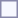<table style="border:1px solid #8888aa; background-color:#f7f8ff; padding:5px; font-size:95%; margin: 0px 12px 12px 0px;">
</table>
